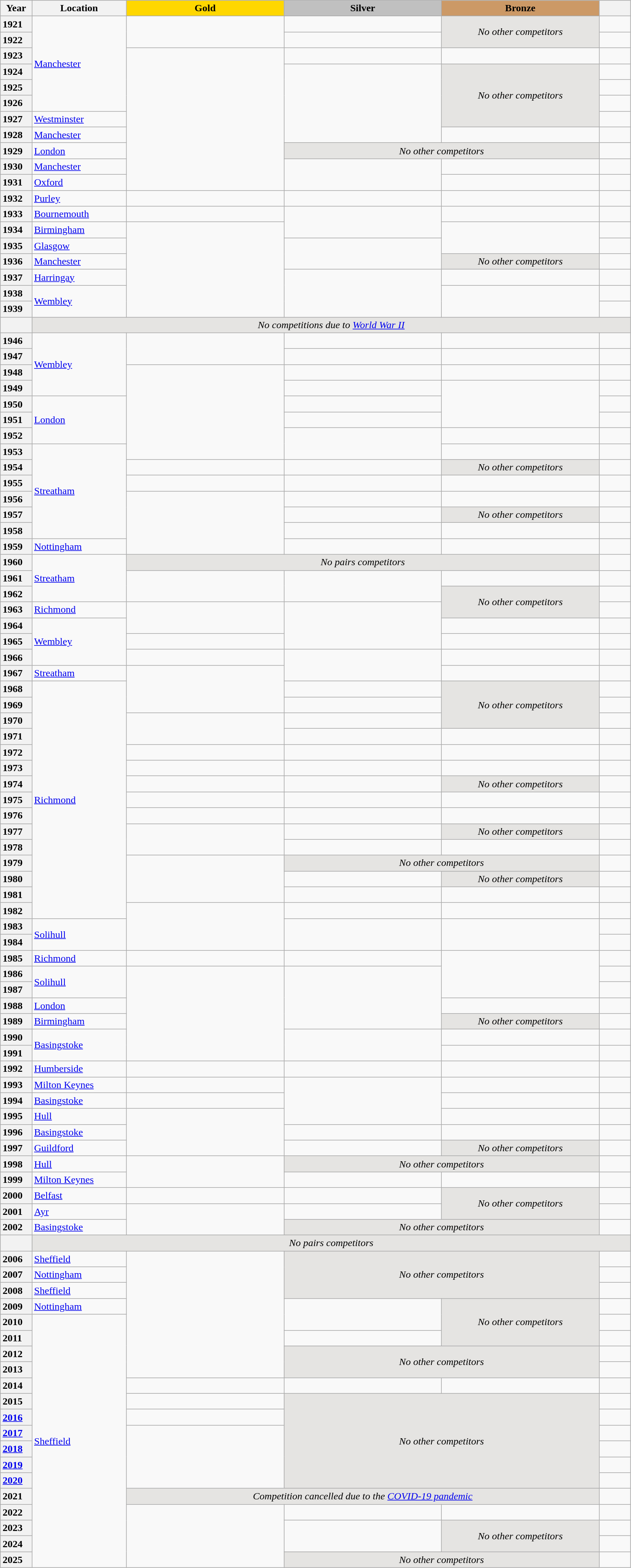<table class="wikitable unsortable" style="text-align:left; width:80%">
<tr>
<th scope="col" style="text-align:center; width:5%">Year</th>
<th scope="col" style="text-align:center; width:15%">Location</th>
<th scope="col" style="text-align:center; width:25%; background:gold">Gold</th>
<th scope="col" style="text-align:center; width:25%; background:silver">Silver</th>
<th scope="col" style="text-align:center; width:25%; background:#c96">Bronze</th>
<th scope="col" style="text-align:center; width:5%"></th>
</tr>
<tr>
<th scope="row" style="text-align:left">1921</th>
<td rowspan="6"><a href='#'>Manchester</a></td>
<td rowspan="2"></td>
<td></td>
<td rowspan="2" align="center" bgcolor="e5e4e2"><em>No other competitors</em></td>
<td></td>
</tr>
<tr>
<th scope="row" style="text-align:left">1922</th>
<td></td>
<td></td>
</tr>
<tr>
<th scope="row" style="text-align:left">1923</th>
<td rowspan="9"></td>
<td></td>
<td></td>
<td></td>
</tr>
<tr>
<th scope="row" style="text-align:left">1924</th>
<td rowspan="5"></td>
<td rowspan="4" align="center" bgcolor="e5e4e2"><em>No other competitors</em></td>
<td></td>
</tr>
<tr>
<th scope="row" style="text-align:left">1925</th>
<td></td>
</tr>
<tr>
<th scope="row" style="text-align:left">1926</th>
<td></td>
</tr>
<tr>
<th scope="row" style="text-align:left">1927</th>
<td><a href='#'>Westminster</a></td>
<td></td>
</tr>
<tr>
<th scope="row" style="text-align:left">1928</th>
<td><a href='#'>Manchester</a></td>
<td></td>
<td></td>
</tr>
<tr>
<th scope="row" style="text-align:left">1929</th>
<td><a href='#'>London</a></td>
<td colspan="2" align="center" bgcolor="e5e4e2"><em>No other competitors</em></td>
<td></td>
</tr>
<tr>
<th scope="row" style="text-align:left">1930</th>
<td><a href='#'>Manchester</a></td>
<td rowspan="2"></td>
<td></td>
<td></td>
</tr>
<tr>
<th scope="row" style="text-align:left">1931</th>
<td><a href='#'>Oxford</a></td>
<td></td>
<td></td>
</tr>
<tr>
<th scope="row" style="text-align:left">1932</th>
<td><a href='#'>Purley</a></td>
<td></td>
<td></td>
<td></td>
<td></td>
</tr>
<tr>
<th scope="row" style="text-align:left">1933</th>
<td><a href='#'>Bournemouth</a></td>
<td></td>
<td rowspan="2"></td>
<td></td>
<td></td>
</tr>
<tr>
<th scope="row" style="text-align:left">1934</th>
<td><a href='#'>Birmingham</a></td>
<td rowspan="6"></td>
<td rowspan="2"></td>
<td></td>
</tr>
<tr>
<th scope="row" style="text-align:left">1935</th>
<td><a href='#'>Glasgow</a></td>
<td rowspan="2"></td>
<td></td>
</tr>
<tr>
<th scope="row" style="text-align:left">1936</th>
<td><a href='#'>Manchester</a></td>
<td align="center" bgcolor="e5e4e2"><em>No other competitors</em></td>
<td></td>
</tr>
<tr>
<th scope="row" style="text-align:left">1937</th>
<td><a href='#'>Harringay</a></td>
<td rowspan="3"></td>
<td></td>
<td></td>
</tr>
<tr>
<th scope="row" style="text-align:left">1938</th>
<td rowspan="2"><a href='#'>Wembley</a></td>
<td rowspan="2"></td>
<td></td>
</tr>
<tr>
<th scope="row" style="text-align:left">1939</th>
<td></td>
</tr>
<tr>
<th scope="row" style="text-align:left"></th>
<td colspan="5" align="center" bgcolor="e5e4e2"><em>No competitions due to <a href='#'>World War II</a></em></td>
</tr>
<tr>
<th scope="row" style="text-align:left">1946</th>
<td rowspan="4"><a href='#'>Wembley</a></td>
<td rowspan="2"></td>
<td></td>
<td></td>
<td></td>
</tr>
<tr>
<th scope="row" style="text-align:left">1947</th>
<td></td>
<td></td>
<td></td>
</tr>
<tr>
<th scope="row" style="text-align:left">1948</th>
<td rowspan="6"></td>
<td></td>
<td></td>
<td></td>
</tr>
<tr>
<th scope="row" style="text-align:left">1949</th>
<td></td>
<td rowspan="3"></td>
<td></td>
</tr>
<tr>
<th scope="row" style="text-align:left">1950</th>
<td rowspan="3"><a href='#'>London</a></td>
<td></td>
<td></td>
</tr>
<tr>
<th scope="row" style="text-align:left">1951</th>
<td></td>
<td></td>
</tr>
<tr>
<th scope="row" style="text-align:left">1952</th>
<td rowspan="2"></td>
<td> </td>
<td></td>
</tr>
<tr>
<th scope="row" style="text-align:left">1953</th>
<td rowspan="6"><a href='#'>Streatham</a></td>
<td></td>
<td></td>
</tr>
<tr>
<th scope="row" style="text-align:left">1954</th>
<td></td>
<td></td>
<td align="center" bgcolor="e5e4e2"><em>No other competitors</em></td>
<td></td>
</tr>
<tr>
<th scope="row" style="text-align:left">1955</th>
<td></td>
<td></td>
<td></td>
<td></td>
</tr>
<tr>
<th scope="row" style="text-align:left">1956</th>
<td rowspan="4"></td>
<td></td>
<td> </td>
<td></td>
</tr>
<tr>
<th scope="row" style="text-align:left">1957</th>
<td></td>
<td align="center" bgcolor="e5e4e2"><em>No other competitors</em></td>
<td></td>
</tr>
<tr>
<th scope="row" style="text-align:left">1958</th>
<td></td>
<td></td>
<td></td>
</tr>
<tr>
<th scope="row" style="text-align:left">1959</th>
<td><a href='#'>Nottingham</a></td>
<td></td>
<td></td>
<td></td>
</tr>
<tr>
<th scope="row" style="text-align:left">1960</th>
<td rowspan="3"><a href='#'>Streatham</a></td>
<td colspan="3" align="center" bgcolor="e5e4e2"><em>No pairs competitors</em></td>
<td></td>
</tr>
<tr>
<th scope="row" style="text-align:left">1961</th>
<td rowspan="2"></td>
<td rowspan="2"></td>
<td></td>
<td></td>
</tr>
<tr>
<th scope="row" style="text-align:left">1962</th>
<td rowspan="2" align="center" bgcolor="e5e4e2"><em>No other competitors</em></td>
<td></td>
</tr>
<tr>
<th scope="row" style="text-align:left">1963</th>
<td><a href='#'>Richmond</a></td>
<td rowspan="2"></td>
<td rowspan="3"></td>
<td></td>
</tr>
<tr>
<th scope="row" style="text-align:left">1964</th>
<td rowspan="3"><a href='#'>Wembley</a></td>
<td></td>
<td></td>
</tr>
<tr>
<th scope="row" style="text-align:left">1965</th>
<td></td>
<td></td>
<td></td>
</tr>
<tr>
<th scope="row" style="text-align:left">1966</th>
<td></td>
<td rowspan="2"></td>
<td></td>
<td></td>
</tr>
<tr>
<th scope="row" style="text-align:left">1967</th>
<td><a href='#'>Streatham</a></td>
<td rowspan="3"></td>
<td></td>
<td></td>
</tr>
<tr>
<th scope="row" style="text-align:left">1968</th>
<td rowspan="15"><a href='#'>Richmond</a></td>
<td></td>
<td rowspan="3" align="center" bgcolor="e5e4e2"><em>No other competitors</em></td>
<td></td>
</tr>
<tr>
<th scope="row" style="text-align:left">1969</th>
<td></td>
<td></td>
</tr>
<tr>
<th scope="row" style="text-align:left">1970</th>
<td rowspan="2"></td>
<td></td>
<td></td>
</tr>
<tr>
<th scope="row" style="text-align:left">1971</th>
<td></td>
<td></td>
<td></td>
</tr>
<tr>
<th scope="row" style="text-align:left">1972</th>
<td></td>
<td></td>
<td></td>
<td></td>
</tr>
<tr>
<th scope="row" style="text-align:left">1973</th>
<td></td>
<td></td>
<td></td>
<td></td>
</tr>
<tr>
<th scope="row" style="text-align:left">1974</th>
<td></td>
<td></td>
<td align="center" bgcolor="e5e4e2"><em>No other competitors</em></td>
<td></td>
</tr>
<tr>
<th scope="row" style="text-align:left">1975</th>
<td></td>
<td></td>
<td></td>
<td></td>
</tr>
<tr>
<th scope="row" style="text-align:left">1976</th>
<td></td>
<td></td>
<td> </td>
<td></td>
</tr>
<tr>
<th scope="row" style="text-align:left">1977</th>
<td rowspan="2"></td>
<td></td>
<td align="center" bgcolor="e5e4e2"><em>No other competitors</em></td>
<td></td>
</tr>
<tr>
<th scope="row" style="text-align:left">1978</th>
<td></td>
<td></td>
<td></td>
</tr>
<tr>
<th scope="row" style="text-align:left">1979</th>
<td rowspan="3"></td>
<td colspan="2" align="center" bgcolor="e5e4e2"><em>No other competitors</em></td>
<td></td>
</tr>
<tr>
<th scope="row" style="text-align:left">1980</th>
<td></td>
<td align="center" bgcolor="e5e4e2"><em>No other competitors</em></td>
<td></td>
</tr>
<tr>
<th scope="row" style="text-align:left">1981</th>
<td></td>
<td></td>
<td></td>
</tr>
<tr>
<th scope="row" style="text-align:left">1982</th>
<td rowspan="3"></td>
<td></td>
<td></td>
<td></td>
</tr>
<tr>
<th scope="row" style="text-align:left">1983</th>
<td rowspan="2"><a href='#'>Solihull</a></td>
<td rowspan="2"></td>
<td rowspan="2"></td>
<td></td>
</tr>
<tr>
<th scope="row" style="text-align:left">1984</th>
<td></td>
</tr>
<tr>
<th scope="row" style="text-align:left">1985</th>
<td><a href='#'>Richmond</a></td>
<td></td>
<td></td>
<td rowspan="3"></td>
<td></td>
</tr>
<tr>
<th scope="row" style="text-align:left">1986</th>
<td rowspan="2"><a href='#'>Solihull</a></td>
<td rowspan="6"></td>
<td rowspan="4"></td>
<td></td>
</tr>
<tr>
<th scope="row" style="text-align:left">1987</th>
<td></td>
</tr>
<tr>
<th scope="row" style="text-align:left">1988</th>
<td><a href='#'>London</a></td>
<td></td>
<td></td>
</tr>
<tr>
<th scope="row" style="text-align:left">1989</th>
<td><a href='#'>Birmingham</a></td>
<td align="center" bgcolor="e5e4e2"><em>No other competitors</em></td>
<td></td>
</tr>
<tr>
<th scope="row" style="text-align:left">1990</th>
<td rowspan="2"><a href='#'>Basingstoke</a></td>
<td rowspan="2"></td>
<td></td>
<td></td>
</tr>
<tr>
<th scope="row" style="text-align:left">1991</th>
<td></td>
<td></td>
</tr>
<tr>
<th scope="row" style="text-align:left">1992</th>
<td><a href='#'>Humberside</a></td>
<td></td>
<td></td>
<td></td>
<td></td>
</tr>
<tr>
<th scope="row" style="text-align:left">1993</th>
<td><a href='#'>Milton Keynes</a></td>
<td></td>
<td rowspan="3"></td>
<td></td>
<td></td>
</tr>
<tr>
<th scope="row" style="text-align:left">1994</th>
<td><a href='#'>Basingstoke</a></td>
<td></td>
<td></td>
<td></td>
</tr>
<tr>
<th scope="row" style="text-align:left">1995</th>
<td><a href='#'>Hull</a></td>
<td rowspan="3"></td>
<td></td>
<td></td>
</tr>
<tr>
<th scope="row" style="text-align:left">1996</th>
<td><a href='#'>Basingstoke</a></td>
<td></td>
<td></td>
<td></td>
</tr>
<tr>
<th scope="row" style="text-align:left">1997</th>
<td><a href='#'>Guildford</a></td>
<td></td>
<td align="center" bgcolor="e5e4e2"><em>No other competitors</em></td>
<td></td>
</tr>
<tr>
<th scope="row" style="text-align:left">1998</th>
<td><a href='#'>Hull</a></td>
<td rowspan="2"></td>
<td colspan="2" align="center" bgcolor="e5e4e2"><em>No other competitors</em></td>
<td></td>
</tr>
<tr>
<th scope="row" style="text-align:left">1999</th>
<td><a href='#'>Milton Keynes</a></td>
<td></td>
<td></td>
<td></td>
</tr>
<tr>
<th scope="row" style="text-align:left">2000</th>
<td><a href='#'>Belfast</a></td>
<td></td>
<td></td>
<td rowspan="2" align="center" bgcolor="e5e4e2"><em>No other competitors</em></td>
<td></td>
</tr>
<tr>
<th scope="row" style="text-align:left">2001</th>
<td><a href='#'>Ayr</a></td>
<td rowspan="2"></td>
<td></td>
<td></td>
</tr>
<tr>
<th scope="row" style="text-align:left">2002</th>
<td><a href='#'>Basingstoke</a></td>
<td colspan="2" align="center" bgcolor="e5e4e2"><em>No other competitors</em></td>
<td></td>
</tr>
<tr>
<th scope="row" style="text-align:left"></th>
<td colspan="5" align="center" bgcolor="e5e4e2"><em>No pairs competitors</em></td>
</tr>
<tr>
<th scope="row" style="text-align:left">2006</th>
<td><a href='#'>Sheffield</a></td>
<td rowspan="8"></td>
<td colspan="2" rowspan="3" align="center" bgcolor="e5e4e2"><em>No other competitors</em></td>
<td></td>
</tr>
<tr>
<th scope="row" style="text-align:left">2007</th>
<td><a href='#'>Nottingham</a></td>
<td></td>
</tr>
<tr>
<th scope="row" style="text-align:left">2008</th>
<td><a href='#'>Sheffield</a></td>
<td></td>
</tr>
<tr>
<th scope="row" style="text-align:left">2009</th>
<td><a href='#'>Nottingham</a></td>
<td rowspan="2"></td>
<td rowspan="3" align="center" bgcolor="e5e4e2"><em>No other competitors</em></td>
<td></td>
</tr>
<tr>
<th scope="row" style="text-align:left">2010</th>
<td rowspan="16"><a href='#'>Sheffield</a></td>
<td></td>
</tr>
<tr>
<th scope="row" style="text-align:left">2011</th>
<td></td>
<td></td>
</tr>
<tr>
<th scope="row" style="text-align:left">2012</th>
<td colspan="2" rowspan="2" align="center" bgcolor="e5e4e2"><em>No other competitors</em></td>
<td></td>
</tr>
<tr>
<th scope="row" style="text-align:left">2013</th>
<td></td>
</tr>
<tr>
<th scope="row" style="text-align:left">2014</th>
<td></td>
<td></td>
<td></td>
<td></td>
</tr>
<tr>
<th scope="row" style="text-align:left">2015</th>
<td></td>
<td colspan="2" rowspan="6" align="center" bgcolor="e5e4e2"><em>No other competitors</em></td>
<td></td>
</tr>
<tr>
<th scope="row" style="text-align:left"><a href='#'>2016</a></th>
<td></td>
<td></td>
</tr>
<tr>
<th scope="row" style="text-align:left"><a href='#'>2017</a></th>
<td rowspan="4"></td>
<td></td>
</tr>
<tr>
<th scope="row" style="text-align:left"><a href='#'>2018</a></th>
<td></td>
</tr>
<tr>
<th scope="row" style="text-align:left"><a href='#'>2019</a></th>
<td></td>
</tr>
<tr>
<th scope="row" style="text-align:left"><a href='#'>2020</a></th>
<td></td>
</tr>
<tr>
<th scope="row" style="text-align:left">2021</th>
<td colspan="3" align="center" bgcolor="e5e4e2"><em>Competition cancelled due to the <a href='#'>COVID-19 pandemic</a></em></td>
<td></td>
</tr>
<tr>
<th scope="row" style="text-align:left">2022</th>
<td rowspan="4"></td>
<td></td>
<td></td>
<td></td>
</tr>
<tr>
<th scope="row" style="text-align:left">2023</th>
<td rowspan="2"></td>
<td rowspan="2" align="center" bgcolor="e5e4e2"><em>No other competitors</em></td>
<td></td>
</tr>
<tr>
<th scope="row" style="text-align:left">2024</th>
<td></td>
</tr>
<tr>
<th scope="row" style="text-align:left">2025</th>
<td colspan="2" align="center" bgcolor="e5e4e2"><em>No other competitors</em></td>
<td></td>
</tr>
</table>
